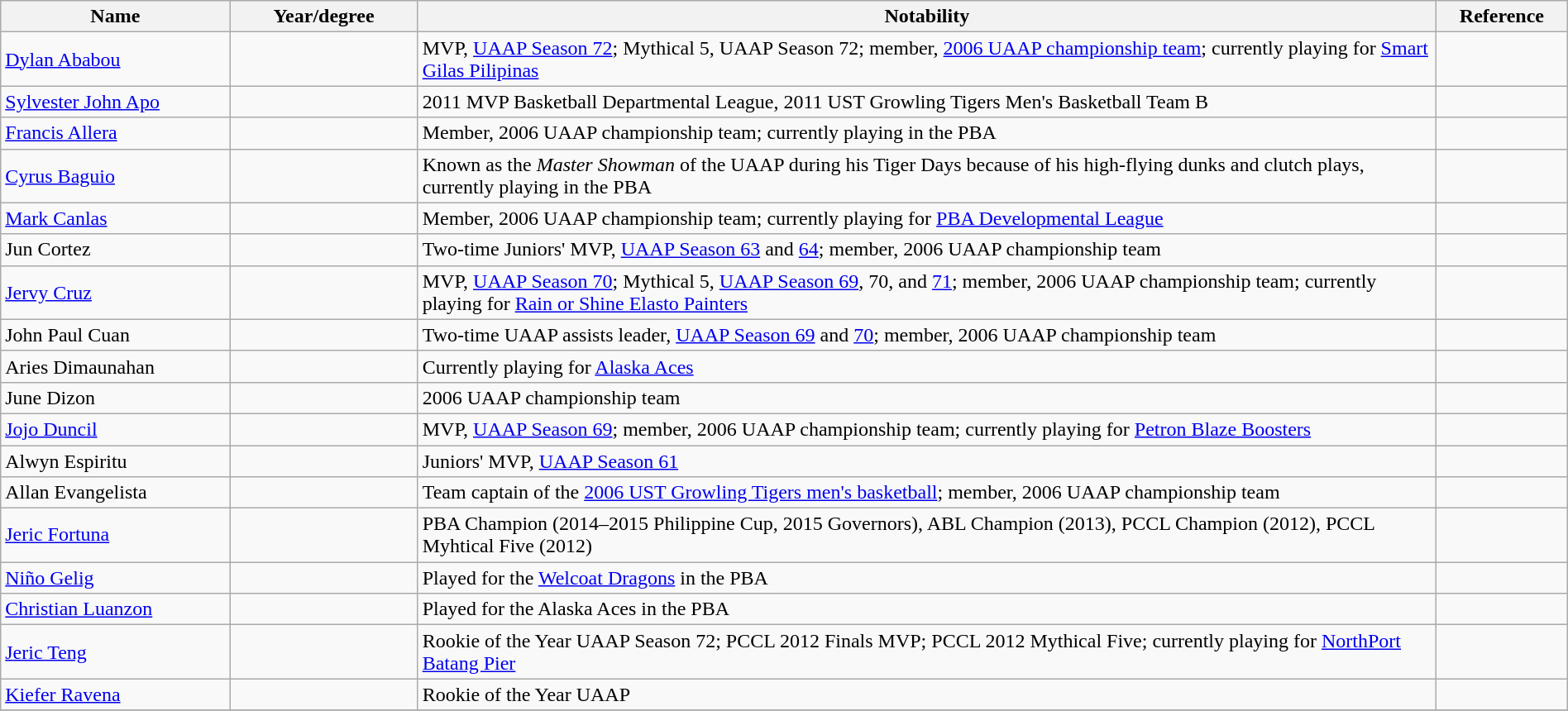<table class="wikitable sortable" style="width:100%;">
<tr>
<th style="width:*;">Name</th>
<th style="width:12%;">Year/degree</th>
<th style="width:65%;" class="unsortable">Notability</th>
<th style="width:*;" class="unsortable">Reference</th>
</tr>
<tr>
<td><a href='#'>Dylan Ababou</a></td>
<td align=center></td>
<td>MVP, <a href='#'>UAAP Season 72</a>; Mythical 5, UAAP Season 72; member, <a href='#'>2006 UAAP championship team</a>; currently playing for <a href='#'>Smart Gilas Pilipinas</a></td>
<td align=center></td>
</tr>
<tr>
<td><a href='#'>Sylvester John Apo</a></td>
<td align=center></td>
<td>2011 MVP Basketball Departmental League, 2011 UST Growling Tigers Men's Basketball Team B</td>
<td align=center></td>
</tr>
<tr>
<td><a href='#'>Francis Allera</a></td>
<td align=center></td>
<td>Member, 2006 UAAP championship team; currently playing in the PBA</td>
<td align=center></td>
</tr>
<tr>
<td><a href='#'>Cyrus Baguio</a></td>
<td align=center></td>
<td>Known as the <em>Master Showman</em> of the UAAP during his Tiger Days because of his high-flying dunks and clutch plays, currently playing in the PBA</td>
<td align=center></td>
</tr>
<tr>
<td><a href='#'>Mark Canlas</a></td>
<td align=center></td>
<td>Member, 2006 UAAP championship team; currently playing for <a href='#'>PBA Developmental League</a></td>
<td align=center></td>
</tr>
<tr>
<td>Jun Cortez</td>
<td align=center></td>
<td>Two-time Juniors' MVP, <a href='#'>UAAP Season 63</a> and <a href='#'>64</a>; member, 2006 UAAP championship team</td>
<td align=center></td>
</tr>
<tr>
<td><a href='#'>Jervy Cruz</a></td>
<td align=center></td>
<td>MVP, <a href='#'>UAAP Season 70</a>; Mythical 5, <a href='#'>UAAP Season 69</a>, 70, and <a href='#'>71</a>; member, 2006 UAAP championship team; currently playing for <a href='#'>Rain or Shine Elasto Painters</a></td>
<td align=center></td>
</tr>
<tr>
<td>John Paul Cuan</td>
<td align=center></td>
<td>Two-time UAAP assists leader, <a href='#'>UAAP Season 69</a> and <a href='#'>70</a>; member, 2006 UAAP championship team</td>
<td align=center></td>
</tr>
<tr>
<td>Aries Dimaunahan</td>
<td align=center></td>
<td>Currently playing for <a href='#'>Alaska Aces</a></td>
<td align=center></td>
</tr>
<tr>
<td>June Dizon</td>
<td align=center></td>
<td>2006 UAAP championship team</td>
<td align=center></td>
</tr>
<tr>
<td><a href='#'>Jojo Duncil</a></td>
<td align=center></td>
<td>MVP, <a href='#'>UAAP Season 69</a>; member, 2006 UAAP championship team; currently playing for <a href='#'>Petron Blaze Boosters</a></td>
<td align=center></td>
</tr>
<tr>
<td>Alwyn Espiritu</td>
<td align=center></td>
<td>Juniors' MVP, <a href='#'>UAAP Season 61</a></td>
<td align=center></td>
</tr>
<tr>
<td>Allan Evangelista</td>
<td align=center></td>
<td>Team captain of the <a href='#'>2006 UST Growling Tigers men's basketball</a>; member, 2006 UAAP championship team</td>
<td align=center></td>
</tr>
<tr>
<td><a href='#'>Jeric Fortuna</a></td>
<td align=center></td>
<td>PBA Champion (2014–2015 Philippine Cup, 2015 Governors), ABL Champion (2013), PCCL Champion (2012), PCCL Myhtical Five (2012)</td>
<td align=center></td>
</tr>
<tr>
<td><a href='#'>Niño Gelig</a></td>
<td align=center></td>
<td>Played for the <a href='#'>Welcoat Dragons</a> in the PBA</td>
<td align=center></td>
</tr>
<tr>
<td><a href='#'>Christian Luanzon</a></td>
<td align=center></td>
<td>Played for the Alaska Aces in the PBA</td>
<td align=center></td>
</tr>
<tr>
<td><a href='#'>Jeric Teng</a></td>
<td align=center></td>
<td>Rookie of the Year UAAP Season 72; PCCL 2012 Finals MVP; PCCL 2012 Mythical Five; currently playing for <a href='#'>NorthPort Batang Pier</a></td>
<td align=center></td>
</tr>
<tr>
<td><a href='#'>Kiefer Ravena</a></td>
<td align=center></td>
<td>Rookie of the Year UAAP</td>
<td align=center></td>
</tr>
<tr>
</tr>
</table>
